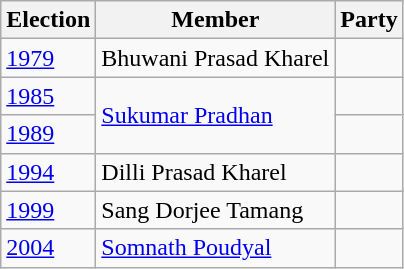<table class="wikitable sortable">
<tr>
<th>Election</th>
<th>Member</th>
<th colspan=2>Party</th>
</tr>
<tr>
<td><a href='#'>1979</a></td>
<td>Bhuwani Prasad Kharel</td>
<td></td>
</tr>
<tr>
<td><a href='#'>1985</a></td>
<td rowspan=2><a href='#'>Sukumar Pradhan</a></td>
<td></td>
</tr>
<tr>
<td><a href='#'>1989</a></td>
</tr>
<tr>
<td><a href='#'>1994</a></td>
<td>Dilli Prasad Kharel</td>
<td></td>
</tr>
<tr>
<td><a href='#'>1999</a></td>
<td>Sang Dorjee Tamang</td>
<td></td>
</tr>
<tr>
<td><a href='#'>2004</a></td>
<td><a href='#'>Somnath Poudyal </a></td>
<td></td>
</tr>
</table>
